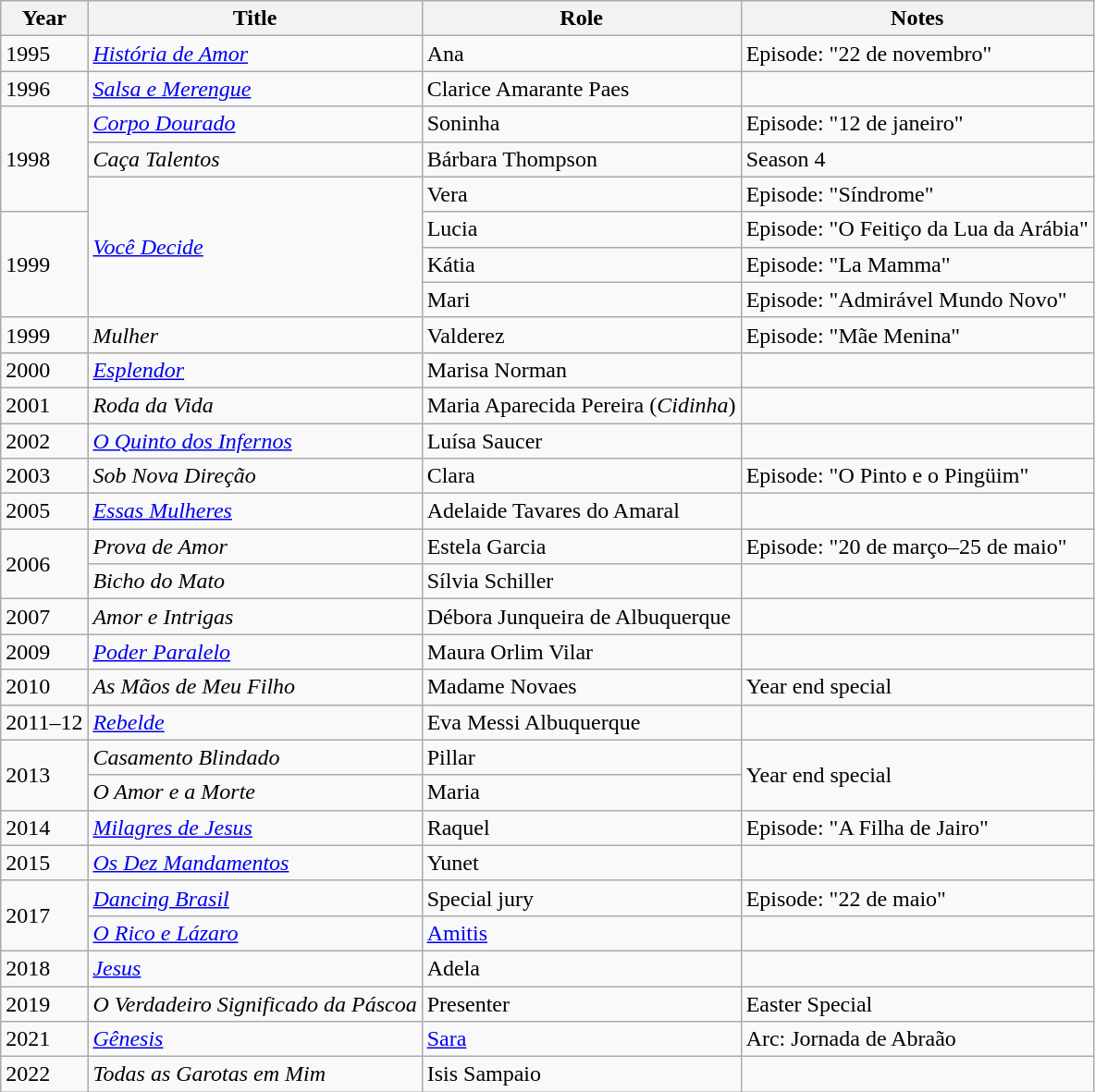<table class="wikitable">
<tr>
<th>Year</th>
<th>Title</th>
<th>Role</th>
<th>Notes</th>
</tr>
<tr>
<td>1995</td>
<td><em><a href='#'>História de Amor</a></em></td>
<td>Ana</td>
<td>Episode: "22 de novembro"</td>
</tr>
<tr>
<td>1996</td>
<td><em><a href='#'>Salsa e Merengue</a></em></td>
<td>Clarice Amarante Paes</td>
<td></td>
</tr>
<tr>
<td rowspan="3">1998</td>
<td><em><a href='#'>Corpo Dourado</a></em></td>
<td>Soninha</td>
<td>Episode: "12 de janeiro"</td>
</tr>
<tr>
<td><em>Caça Talentos</em></td>
<td>Bárbara Thompson</td>
<td>Season 4</td>
</tr>
<tr>
<td rowspan="4"><em><a href='#'>Você Decide</a></em></td>
<td>Vera</td>
<td>Episode: "Síndrome"</td>
</tr>
<tr>
<td rowspan="3">1999</td>
<td>Lucia</td>
<td>Episode: "O Feitiço da Lua da Arábia"</td>
</tr>
<tr>
<td>Kátia</td>
<td>Episode: "La Mamma"</td>
</tr>
<tr>
<td>Mari</td>
<td>Episode: "Admirável Mundo Novo"</td>
</tr>
<tr>
<td>1999</td>
<td><em>Mulher</em></td>
<td>Valderez</td>
<td>Episode: "Mãe Menina"</td>
</tr>
<tr>
<td>2000</td>
<td><em><a href='#'>Esplendor</a></em></td>
<td>Marisa Norman</td>
<td></td>
</tr>
<tr>
<td>2001</td>
<td><em>Roda da Vida</em></td>
<td>Maria Aparecida Pereira (<em>Cidinha</em>)</td>
<td></td>
</tr>
<tr>
<td>2002</td>
<td><em><a href='#'>O Quinto dos Infernos</a></em></td>
<td>Luísa Saucer</td>
<td></td>
</tr>
<tr>
<td>2003</td>
<td><em>Sob Nova Direção</em></td>
<td>Clara</td>
<td>Episode: "O Pinto e o Pingüim"</td>
</tr>
<tr>
<td>2005</td>
<td><em><a href='#'>Essas Mulheres</a></em></td>
<td>Adelaide Tavares do Amaral</td>
<td></td>
</tr>
<tr>
<td rowspan="2">2006</td>
<td><em>Prova de Amor</em></td>
<td>Estela Garcia</td>
<td>Episode: "20 de março–25 de maio"</td>
</tr>
<tr>
<td><em>Bicho do Mato</em></td>
<td>Sílvia Schiller</td>
<td></td>
</tr>
<tr>
<td>2007</td>
<td><em>Amor e Intrigas</em></td>
<td>Débora Junqueira de Albuquerque</td>
<td></td>
</tr>
<tr>
<td>2009</td>
<td><em><a href='#'>Poder Paralelo</a></em></td>
<td>Maura Orlim Vilar</td>
<td></td>
</tr>
<tr>
<td>2010</td>
<td><em>As Mãos de Meu Filho</em></td>
<td>Madame Novaes</td>
<td>Year end special</td>
</tr>
<tr>
<td>2011–12</td>
<td><em><a href='#'>Rebelde</a></em></td>
<td>Eva Messi Albuquerque</td>
<td></td>
</tr>
<tr>
<td rowspan="2">2013</td>
<td><em>Casamento Blindado</em></td>
<td>Pillar</td>
<td rowspan="2">Year end special</td>
</tr>
<tr>
<td><em>O Amor e a Morte</em></td>
<td>Maria</td>
</tr>
<tr>
<td>2014</td>
<td><em><a href='#'>Milagres de Jesus</a></em></td>
<td>Raquel</td>
<td>Episode: "A Filha de Jairo"</td>
</tr>
<tr>
<td>2015</td>
<td><em><a href='#'>Os Dez Mandamentos</a></em></td>
<td>Yunet</td>
<td></td>
</tr>
<tr>
<td rowspan="2">2017</td>
<td><em><a href='#'>Dancing Brasil</a></em></td>
<td>Special jury</td>
<td>Episode: "22 de maio"</td>
</tr>
<tr>
<td><em><a href='#'>O Rico e Lázaro</a></em></td>
<td><a href='#'>Amitis</a></td>
<td></td>
</tr>
<tr>
<td>2018</td>
<td><em><a href='#'>Jesus</a></em></td>
<td>Adela</td>
<td></td>
</tr>
<tr>
<td>2019</td>
<td><em>O Verdadeiro Significado da Páscoa</em></td>
<td>Presenter</td>
<td>Easter Special</td>
</tr>
<tr>
<td rowspan="1">2021</td>
<td><em><a href='#'>Gênesis</a></em></td>
<td rowspan="1"><a href='#'>Sara</a></td>
<td>Arc: Jornada de Abraão</td>
</tr>
<tr>
<td>2022</td>
<td><em>Todas as Garotas em Mim</em></td>
<td>Isis Sampaio</td>
<td></td>
</tr>
</table>
